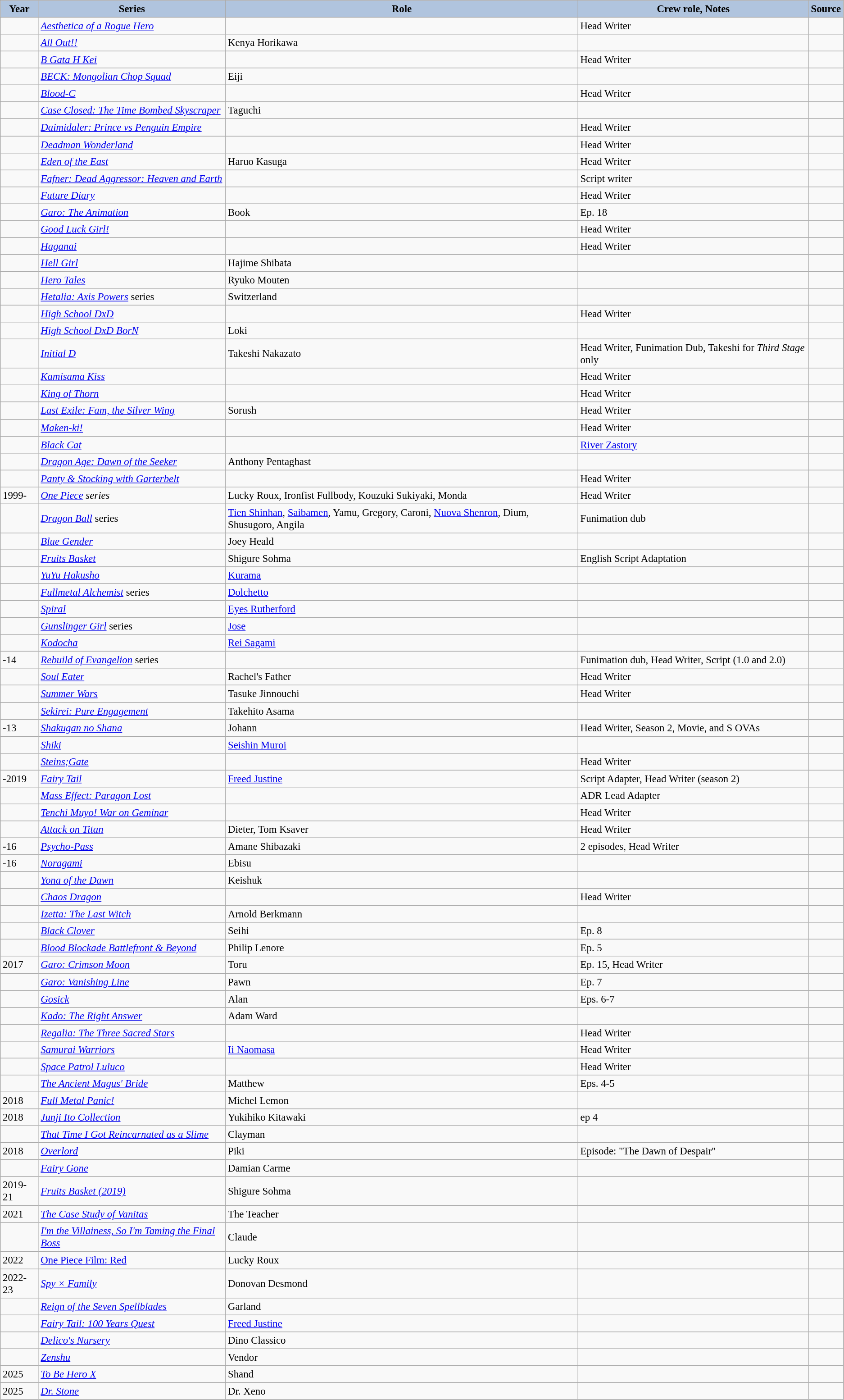<table class="wikitable sortable plainrowheaders" style="width=95%; font-size: 95%;">
<tr>
<th style="background:#b0c4de;">Year </th>
<th style="background:#b0c4de;">Series</th>
<th style="background:#b0c4de;">Role </th>
<th style="background:#b0c4de;">Crew role, Notes </th>
<th style="background:#b0c4de;" class="unsortable">Source</th>
</tr>
<tr>
<td></td>
<td><em><a href='#'>Aesthetica of a Rogue Hero</a></em></td>
<td></td>
<td>Head Writer</td>
<td></td>
</tr>
<tr>
<td></td>
<td><em><a href='#'>All Out!!</a></em></td>
<td>Kenya Horikawa</td>
<td></td>
<td></td>
</tr>
<tr>
<td></td>
<td><em><a href='#'>B Gata H Kei</a></em></td>
<td></td>
<td>Head Writer</td>
<td></td>
</tr>
<tr>
<td></td>
<td><em><a href='#'>BECK: Mongolian Chop Squad</a></em></td>
<td>Eiji</td>
<td></td>
<td></td>
</tr>
<tr>
<td></td>
<td><em><a href='#'>Blood-C</a></em></td>
<td></td>
<td>Head Writer</td>
<td></td>
</tr>
<tr>
<td></td>
<td><em><a href='#'>Case Closed: The Time Bombed Skyscraper</a></em></td>
<td>Taguchi</td>
<td></td>
<td></td>
</tr>
<tr>
<td></td>
<td><em><a href='#'>Daimidaler: Prince vs Penguin Empire</a></em></td>
<td></td>
<td>Head Writer</td>
<td></td>
</tr>
<tr>
<td></td>
<td><em><a href='#'>Deadman Wonderland</a></em></td>
<td></td>
<td>Head Writer</td>
<td></td>
</tr>
<tr>
<td></td>
<td><em><a href='#'>Eden of the East</a></em></td>
<td>Haruo Kasuga</td>
<td>Head Writer</td>
<td></td>
</tr>
<tr>
<td></td>
<td><em><a href='#'>Fafner: Dead Aggressor: Heaven and Earth</a></em></td>
<td></td>
<td>Script writer</td>
<td></td>
</tr>
<tr>
<td></td>
<td><em><a href='#'>Future Diary</a></em></td>
<td></td>
<td>Head Writer</td>
<td></td>
</tr>
<tr>
<td></td>
<td><em><a href='#'>Garo: The Animation</a></em></td>
<td>Book</td>
<td>Ep. 18</td>
<td></td>
</tr>
<tr>
<td></td>
<td><em><a href='#'>Good Luck Girl!</a></em></td>
<td></td>
<td>Head Writer</td>
<td></td>
</tr>
<tr>
<td></td>
<td><em><a href='#'>Haganai</a></em></td>
<td></td>
<td>Head Writer</td>
<td></td>
</tr>
<tr>
<td></td>
<td><em><a href='#'>Hell Girl</a></em></td>
<td>Hajime Shibata</td>
<td></td>
<td></td>
</tr>
<tr>
<td></td>
<td><em><a href='#'>Hero Tales</a></em></td>
<td>Ryuko Mouten</td>
<td></td>
<td></td>
</tr>
<tr>
<td></td>
<td><em><a href='#'>Hetalia: Axis Powers</a></em> series</td>
<td>Switzerland</td>
<td></td>
<td></td>
</tr>
<tr>
<td></td>
<td><em><a href='#'>High School DxD</a></em></td>
<td></td>
<td>Head Writer</td>
<td></td>
</tr>
<tr>
<td></td>
<td><em><a href='#'>High School DxD BorN</a></em></td>
<td>Loki</td>
<td></td>
<td></td>
</tr>
<tr>
<td></td>
<td><em><a href='#'>Initial D</a></em></td>
<td>Takeshi Nakazato</td>
<td>Head Writer, Funimation Dub, Takeshi for <em>Third Stage</em> only</td>
<td></td>
</tr>
<tr>
<td></td>
<td><em><a href='#'>Kamisama Kiss</a></em></td>
<td></td>
<td>Head Writer</td>
<td></td>
</tr>
<tr>
<td></td>
<td><em><a href='#'>King of Thorn</a></em></td>
<td></td>
<td>Head Writer</td>
<td></td>
</tr>
<tr>
<td></td>
<td><em><a href='#'>Last Exile: Fam, the Silver Wing</a></em></td>
<td>Sorush</td>
<td>Head Writer</td>
<td></td>
</tr>
<tr>
<td></td>
<td><em><a href='#'>Maken-ki!</a></em></td>
<td></td>
<td>Head Writer</td>
<td></td>
</tr>
<tr>
<td></td>
<td><em><a href='#'>Black Cat</a></em></td>
<td></td>
<td><a href='#'>River Zastory</a></td>
<td></td>
</tr>
<tr>
<td></td>
<td><em><a href='#'>Dragon Age: Dawn of the Seeker</a></em></td>
<td>Anthony Pentaghast</td>
<td></td>
<td></td>
</tr>
<tr>
<td></td>
<td><em><a href='#'>Panty & Stocking with Garterbelt</a></em></td>
<td></td>
<td>Head Writer</td>
<td></td>
</tr>
<tr>
<td>1999-</td>
<td><em><a href='#'>One Piece</a> series</em></td>
<td>Lucky Roux, Ironfist Fullbody, Kouzuki Sukiyaki, Monda</td>
<td>Head Writer</td>
<td></td>
</tr>
<tr>
<td></td>
<td><em><a href='#'>Dragon Ball</a></em> series</td>
<td><a href='#'>Tien Shinhan</a>, <a href='#'>Saibamen</a>, Yamu, Gregory, Caroni, <a href='#'>Nuova Shenron</a>, Dium, Shusugoro, Angila</td>
<td>Funimation dub</td>
<td></td>
</tr>
<tr>
<td></td>
<td><em><a href='#'>Blue Gender</a></em></td>
<td>Joey Heald</td>
<td></td>
<td></td>
</tr>
<tr>
<td></td>
<td><em><a href='#'>Fruits Basket</a></em></td>
<td>Shigure Sohma</td>
<td>English Script Adaptation</td>
<td></td>
</tr>
<tr>
<td></td>
<td><em><a href='#'>YuYu Hakusho</a></em></td>
<td><a href='#'>Kurama</a></td>
<td></td>
<td></td>
</tr>
<tr>
<td></td>
<td><em><a href='#'>Fullmetal Alchemist</a></em> series</td>
<td><a href='#'>Dolchetto</a></td>
<td></td>
<td></td>
</tr>
<tr>
<td></td>
<td><em><a href='#'>Spiral</a></em></td>
<td><a href='#'>Eyes Rutherford</a></td>
<td></td>
<td></td>
</tr>
<tr>
<td></td>
<td><em><a href='#'>Gunslinger Girl</a></em> series</td>
<td><a href='#'>Jose</a></td>
<td></td>
<td></td>
</tr>
<tr>
<td></td>
<td><em><a href='#'>Kodocha</a></em></td>
<td><a href='#'>Rei Sagami</a></td>
<td></td>
<td></td>
</tr>
<tr>
<td>-14</td>
<td><em><a href='#'>Rebuild of Evangelion</a></em> series</td>
<td></td>
<td>Funimation dub, Head Writer, Script (1.0 and 2.0)</td>
<td></td>
</tr>
<tr>
<td></td>
<td><em><a href='#'>Soul Eater</a></em></td>
<td>Rachel's Father</td>
<td>Head Writer</td>
<td></td>
</tr>
<tr>
<td></td>
<td><em><a href='#'>Summer Wars</a></em></td>
<td>Tasuke Jinnouchi</td>
<td>Head Writer</td>
<td></td>
</tr>
<tr>
<td></td>
<td><em><a href='#'>Sekirei: Pure Engagement</a></em></td>
<td>Takehito Asama</td>
<td></td>
<td></td>
</tr>
<tr>
<td>-13</td>
<td><em><a href='#'>Shakugan no Shana</a></em></td>
<td>Johann</td>
<td>Head Writer, Season 2, Movie, and S OVAs</td>
<td></td>
</tr>
<tr>
<td></td>
<td><em><a href='#'>Shiki</a></em></td>
<td><a href='#'>Seishin Muroi</a></td>
<td></td>
<td></td>
</tr>
<tr>
<td></td>
<td><em><a href='#'>Steins;Gate</a></em></td>
<td></td>
<td>Head Writer</td>
<td></td>
</tr>
<tr>
<td>-2019</td>
<td><em><a href='#'>Fairy Tail</a></em></td>
<td><a href='#'>Freed Justine</a></td>
<td>Script Adapter, Head Writer (season 2)</td>
<td></td>
</tr>
<tr>
<td></td>
<td><em><a href='#'>Mass Effect: Paragon Lost</a></em></td>
<td></td>
<td>ADR Lead Adapter</td>
<td></td>
</tr>
<tr>
<td></td>
<td><em><a href='#'>Tenchi Muyo! War on Geminar</a></em></td>
<td></td>
<td>Head Writer</td>
<td></td>
</tr>
<tr>
<td></td>
<td><em><a href='#'>Attack on Titan</a></em></td>
<td>Dieter, Tom Ksaver</td>
<td>Head Writer</td>
<td></td>
</tr>
<tr>
<td>-16</td>
<td><em><a href='#'>Psycho-Pass</a></em></td>
<td>Amane Shibazaki</td>
<td>2 episodes, Head Writer</td>
<td></td>
</tr>
<tr>
<td>-16</td>
<td><em><a href='#'>Noragami</a></em></td>
<td>Ebisu</td>
<td></td>
<td></td>
</tr>
<tr>
<td></td>
<td><em><a href='#'>Yona of the Dawn</a></em></td>
<td>Keishuk</td>
<td></td>
<td></td>
</tr>
<tr>
<td></td>
<td><em><a href='#'>Chaos Dragon</a></em></td>
<td></td>
<td>Head Writer</td>
<td></td>
</tr>
<tr>
<td></td>
<td><em><a href='#'>Izetta: The Last Witch</a></em></td>
<td>Arnold Berkmann</td>
<td></td>
<td></td>
</tr>
<tr>
<td></td>
<td><em><a href='#'>Black Clover</a></em></td>
<td>Seihi</td>
<td>Ep. 8</td>
<td></td>
</tr>
<tr>
<td></td>
<td><em><a href='#'>Blood Blockade Battlefront & Beyond</a></em></td>
<td>Philip Lenore</td>
<td>Ep. 5</td>
<td></td>
</tr>
<tr>
<td>2017</td>
<td><em><a href='#'>Garo: Crimson Moon</a></em></td>
<td>Toru</td>
<td>Ep. 15, Head Writer</td>
<td></td>
</tr>
<tr>
<td></td>
<td><em><a href='#'>Garo: Vanishing Line</a></em></td>
<td>Pawn</td>
<td>Ep. 7</td>
<td></td>
</tr>
<tr>
<td></td>
<td><em><a href='#'>Gosick</a></em></td>
<td>Alan</td>
<td>Eps. 6-7</td>
<td></td>
</tr>
<tr>
<td></td>
<td><em><a href='#'>Kado: The Right Answer</a></em></td>
<td>Adam Ward</td>
<td></td>
<td></td>
</tr>
<tr>
<td></td>
<td><em><a href='#'>Regalia: The Three Sacred Stars</a></em></td>
<td></td>
<td>Head Writer</td>
<td></td>
</tr>
<tr>
<td></td>
<td><em><a href='#'>Samurai Warriors</a></em></td>
<td><a href='#'>Ii Naomasa</a></td>
<td>Head Writer</td>
<td></td>
</tr>
<tr>
<td></td>
<td><em><a href='#'>Space Patrol Luluco</a></em></td>
<td></td>
<td>Head Writer</td>
<td></td>
</tr>
<tr>
<td></td>
<td><em><a href='#'>The Ancient Magus' Bride</a></em></td>
<td>Matthew</td>
<td>Eps. 4-5</td>
<td></td>
</tr>
<tr>
<td>2018</td>
<td><em><a href='#'>Full Metal Panic!</a></em></td>
<td>Michel Lemon</td>
<td></td>
<td></td>
</tr>
<tr>
<td>2018</td>
<td><em><a href='#'>Junji Ito Collection</a></em></td>
<td>Yukihiko Kitawaki</td>
<td>ep 4</td>
<td></td>
</tr>
<tr>
<td></td>
<td><em><a href='#'>That Time I Got Reincarnated as a Slime</a></em></td>
<td>Clayman</td>
<td></td>
<td></td>
</tr>
<tr>
<td>2018</td>
<td><em><a href='#'>Overlord</a></em></td>
<td>Piki</td>
<td>Episode: "The Dawn of Despair"</td>
<td></td>
</tr>
<tr>
<td></td>
<td><em><a href='#'>Fairy Gone</a></em></td>
<td>Damian Carme</td>
<td></td>
<td></td>
</tr>
<tr>
<td>2019-21</td>
<td><em><a href='#'>Fruits Basket (2019)</a></em></td>
<td>Shigure Sohma</td>
<td></td>
<td></td>
</tr>
<tr>
<td>2021</td>
<td><em><a href='#'>The Case Study of Vanitas</a></em></td>
<td>The Teacher</td>
<td></td>
<td></td>
</tr>
<tr>
<td></td>
<td><em><a href='#'>I'm the Villainess, So I'm Taming the Final Boss</a></em></td>
<td>Claude</td>
<td></td>
<td></td>
</tr>
<tr>
<td>2022</td>
<td><a href='#'>One Piece Film: Red</a></td>
<td>Lucky Roux</td>
<td></td>
<td></td>
</tr>
<tr>
<td>2022-23</td>
<td><em><a href='#'>Spy × Family</a></em></td>
<td>Donovan Desmond</td>
<td></td>
<td></td>
</tr>
<tr>
<td></td>
<td><em><a href='#'>Reign of the Seven Spellblades</a></em></td>
<td>Garland</td>
<td></td>
<td></td>
</tr>
<tr>
<td></td>
<td><em><a href='#'>Fairy Tail: 100 Years Quest</a></em></td>
<td><a href='#'>Freed Justine</a></td>
<td></td>
<td></td>
</tr>
<tr>
<td></td>
<td><em><a href='#'>Delico's Nursery</a></em></td>
<td>Dino Classico</td>
<td></td>
<td></td>
</tr>
<tr>
<td></td>
<td><em><a href='#'>Zenshu</a></em></td>
<td>Vendor</td>
<td></td>
<td></td>
</tr>
<tr>
<td>2025</td>
<td><em><a href='#'>To Be Hero X</a></em></td>
<td>Shand</td>
<td></td>
<td></td>
</tr>
<tr>
<td>2025</td>
<td><em><a href='#'>Dr. Stone</a></em></td>
<td>Dr. Xeno</td>
<td></td>
<td></td>
</tr>
</table>
